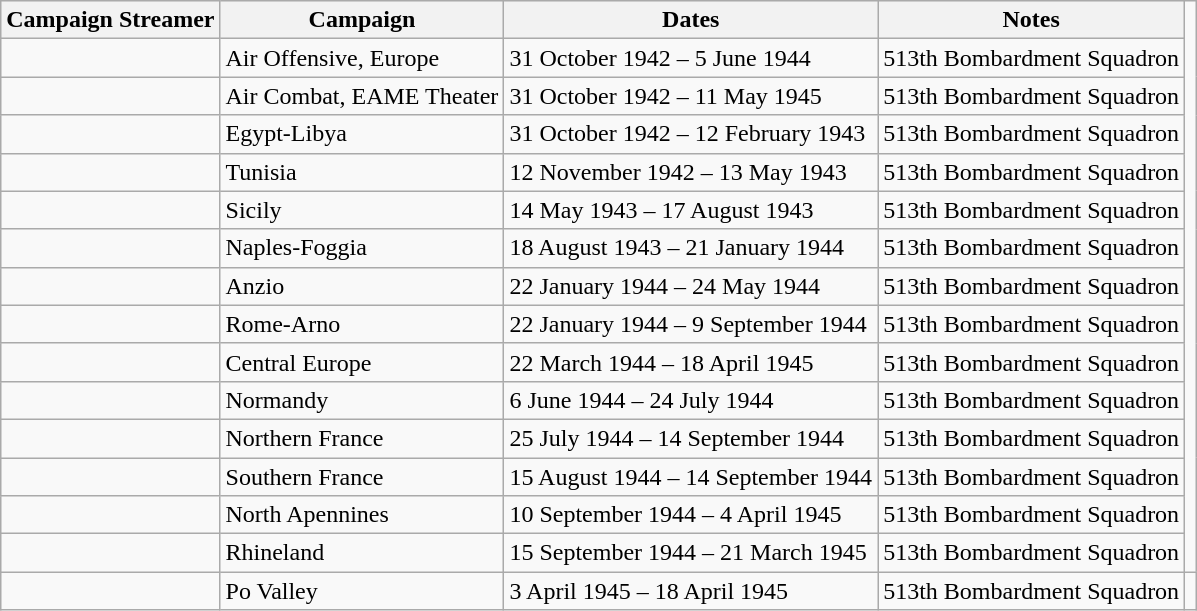<table class="wikitable">
<tr style="background:#efefef;">
<th>Campaign Streamer</th>
<th>Campaign</th>
<th>Dates</th>
<th>Notes</th>
</tr>
<tr>
<td></td>
<td>Air Offensive, Europe</td>
<td>31 October 1942 – 5 June 1944</td>
<td>513th Bombardment Squadron</td>
</tr>
<tr>
<td></td>
<td>Air Combat, EAME Theater</td>
<td>31 October 1942 – 11 May 1945</td>
<td>513th Bombardment Squadron</td>
</tr>
<tr>
<td></td>
<td>Egypt-Libya</td>
<td>31 October 1942 – 12 February 1943</td>
<td>513th Bombardment Squadron</td>
</tr>
<tr>
<td></td>
<td>Tunisia</td>
<td>12 November 1942 – 13 May 1943</td>
<td>513th Bombardment Squadron</td>
</tr>
<tr>
<td></td>
<td>Sicily</td>
<td>14 May 1943 – 17 August 1943</td>
<td>513th Bombardment Squadron</td>
</tr>
<tr>
<td></td>
<td>Naples-Foggia</td>
<td>18 August 1943 – 21 January 1944</td>
<td>513th Bombardment Squadron</td>
</tr>
<tr>
<td></td>
<td>Anzio</td>
<td>22 January 1944 – 24 May 1944</td>
<td>513th Bombardment Squadron</td>
</tr>
<tr>
<td></td>
<td>Rome-Arno</td>
<td>22 January 1944 – 9 September 1944</td>
<td>513th Bombardment Squadron</td>
</tr>
<tr>
<td></td>
<td>Central Europe</td>
<td>22 March 1944 – 18 April 1945</td>
<td>513th Bombardment Squadron</td>
</tr>
<tr>
<td></td>
<td>Normandy</td>
<td>6 June 1944 – 24 July 1944</td>
<td>513th Bombardment Squadron</td>
</tr>
<tr>
<td></td>
<td>Northern France</td>
<td>25 July 1944 – 14 September 1944</td>
<td>513th Bombardment Squadron</td>
</tr>
<tr>
<td></td>
<td>Southern France</td>
<td>15 August 1944 – 14 September 1944</td>
<td>513th Bombardment Squadron</td>
</tr>
<tr>
<td></td>
<td>North Apennines</td>
<td>10 September 1944 – 4 April 1945</td>
<td>513th Bombardment Squadron</td>
</tr>
<tr>
<td></td>
<td>Rhineland</td>
<td>15 September 1944 – 21 March 1945</td>
<td>513th Bombardment Squadron</td>
</tr>
<tr>
<td></td>
<td>Po Valley</td>
<td>3 April 1945 – 18 April 1945</td>
<td>513th Bombardment Squadron</td>
<td></td>
</tr>
</table>
